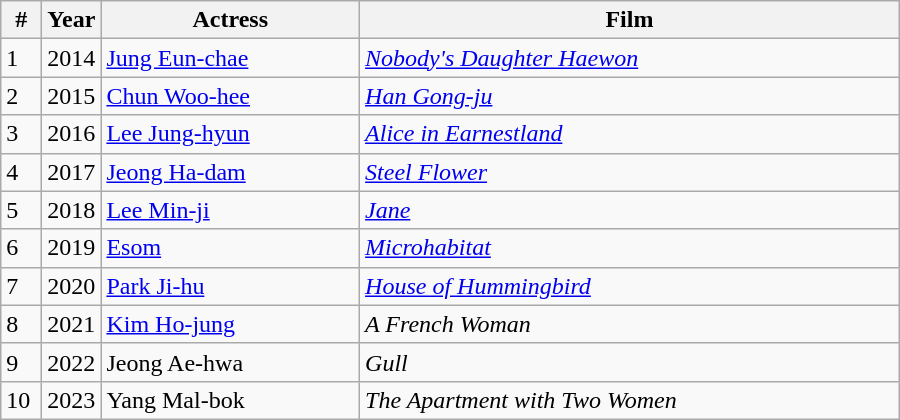<table class="wikitable" style="width:600px">
<tr>
<th width=20>#</th>
<th width=30>Year</th>
<th>Actress</th>
<th>Film</th>
</tr>
<tr>
<td>1</td>
<td>2014</td>
<td><a href='#'>Jung Eun-chae</a></td>
<td><em><a href='#'>Nobody's Daughter Haewon</a></em></td>
</tr>
<tr>
<td>2</td>
<td>2015</td>
<td><a href='#'>Chun Woo-hee</a></td>
<td><em><a href='#'>Han Gong-ju</a></em></td>
</tr>
<tr>
<td>3</td>
<td>2016</td>
<td><a href='#'>Lee Jung-hyun</a></td>
<td><em><a href='#'>Alice in Earnestland</a></em></td>
</tr>
<tr>
<td>4</td>
<td>2017</td>
<td><a href='#'>Jeong Ha-dam</a></td>
<td><em><a href='#'>Steel Flower</a></em></td>
</tr>
<tr>
<td>5</td>
<td>2018</td>
<td><a href='#'>Lee Min-ji</a></td>
<td><em><a href='#'>Jane</a></em></td>
</tr>
<tr>
<td>6</td>
<td>2019</td>
<td><a href='#'>Esom</a></td>
<td><em><a href='#'>Microhabitat</a></em></td>
</tr>
<tr>
<td>7</td>
<td>2020</td>
<td><a href='#'>Park Ji-hu</a></td>
<td><em><a href='#'>House of Hummingbird</a></em></td>
</tr>
<tr>
<td>8</td>
<td>2021</td>
<td><a href='#'>Kim Ho-jung</a></td>
<td><em>A French Woman</em></td>
</tr>
<tr>
<td>9</td>
<td>2022</td>
<td>Jeong Ae-hwa</td>
<td><em>Gull</em></td>
</tr>
<tr>
<td>10</td>
<td>2023</td>
<td>Yang Mal-bok</td>
<td><em>The Apartment with Two Women</em></td>
</tr>
</table>
